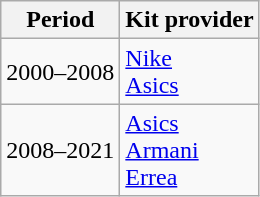<table class="wikitable" style="text-align: left">
<tr>
<th>Period</th>
<th>Kit provider</th>
</tr>
<tr>
<td>2000–2008</td>
<td><a href='#'>Nike</a><br><a href='#'>Asics</a></td>
</tr>
<tr>
<td>2008–2021</td>
<td><a href='#'>Asics</a><br><a href='#'>Armani</a><br><a href='#'>Errea</a></td>
</tr>
</table>
